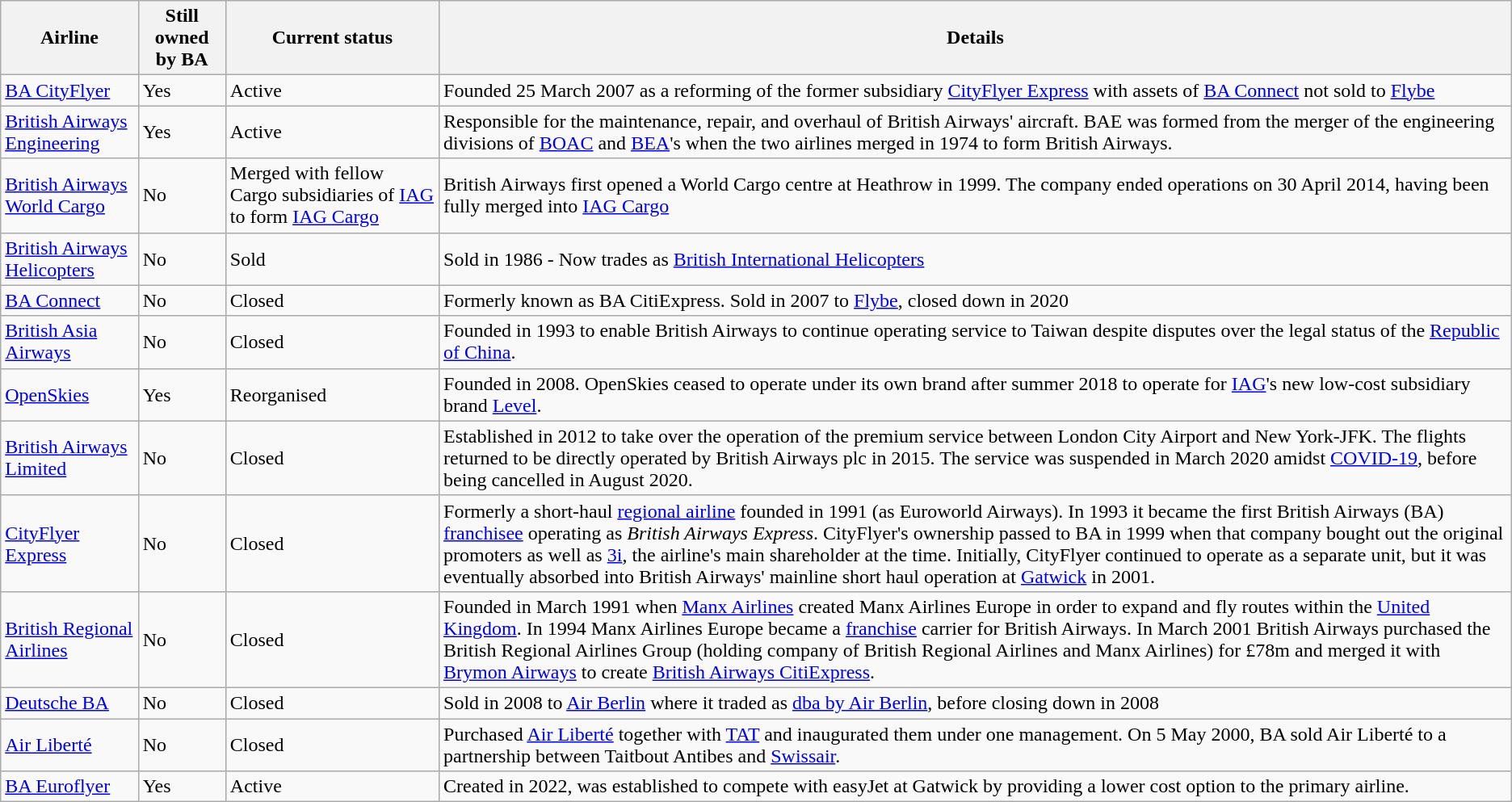<table class="wikitable">
<tr>
<th>Airline</th>
<th>Still owned by BA</th>
<th>Current status</th>
<th>Details</th>
</tr>
<tr>
<td><a href='#'>BA CityFlyer</a></td>
<td>Yes</td>
<td>Active</td>
<td>Founded 25 March 2007 as a reforming of the former subsidiary <a href='#'>CityFlyer Express</a> with assets of <a href='#'>BA Connect</a> not sold to <a href='#'>Flybe</a></td>
</tr>
<tr>
<td><a href='#'>British Airways Engineering</a></td>
<td>Yes</td>
<td>Active</td>
<td>Responsible for the maintenance, repair, and overhaul of British Airways' aircraft. BAE was formed from the merger of the engineering divisions of <a href='#'>BOAC</a> and <a href='#'>BEA</a>'s when the two airlines merged in 1974 to form British Airways.</td>
</tr>
<tr>
<td><a href='#'>British Airways World Cargo</a></td>
<td>No</td>
<td>Merged with fellow Cargo subsidiaries of <a href='#'>IAG</a> to form <a href='#'>IAG Cargo</a></td>
<td>British Airways first opened a World Cargo centre at Heathrow in 1999. The company ended operations on 30 April 2014, having been fully merged into <a href='#'>IAG Cargo</a></td>
</tr>
<tr>
<td><a href='#'>British Airways Helicopters</a></td>
<td>No</td>
<td>Sold</td>
<td>Sold in 1986 - Now trades as <a href='#'>British International Helicopters</a></td>
</tr>
<tr>
<td><a href='#'>BA Connect</a></td>
<td>No</td>
<td>Closed</td>
<td>Formerly known as  BA CitiExpress. Sold in 2007 to <a href='#'>Flybe</a>, closed down in 2020</td>
</tr>
<tr>
<td><a href='#'>British Asia Airways</a></td>
<td>No</td>
<td>Closed</td>
<td>Founded in 1993 to enable British Airways to continue operating service to Taiwan despite disputes over the legal status of the <a href='#'>Republic of China</a>.</td>
</tr>
<tr>
<td><a href='#'>OpenSkies</a></td>
<td>Yes</td>
<td>Reorganised</td>
<td>Founded in 2008. OpenSkies ceased to operate under its own brand after summer 2018 to operate for <a href='#'>IAG</a>'s new low-cost subsidiary brand <a href='#'>Level</a>.</td>
</tr>
<tr>
<td><a href='#'>British Airways Limited</a></td>
<td>No</td>
<td>Closed</td>
<td>Established in 2012 to take over the operation of the premium service between London City Airport and New York-JFK. The flights returned to be directly operated by British Airways plc in 2015. The service was suspended in March 2020 amidst <a href='#'>COVID-19</a>, before being cancelled in August 2020.</td>
</tr>
<tr>
<td><a href='#'>CityFlyer Express</a></td>
<td>No</td>
<td>Closed</td>
<td>Formerly a short-haul <a href='#'>regional airline</a> founded in 1991 (as Euroworld Airways). In 1993 it became the first British Airways (BA) <a href='#'>franchisee</a> operating as <em>British Airways Express</em>. CityFlyer's ownership passed to BA in 1999 when that company bought out the original promoters as well as <a href='#'>3i</a>, the airline's main shareholder at the time. Initially, CityFlyer continued to operate as a separate unit, but it was eventually absorbed into British Airways' mainline short haul operation at <a href='#'>Gatwick</a> in 2001.</td>
</tr>
<tr>
<td><a href='#'>British Regional Airlines</a></td>
<td>No</td>
<td>Closed</td>
<td>Founded in March 1991 when <a href='#'>Manx Airlines</a> created Manx Airlines Europe in order to expand and fly routes within the <a href='#'>United Kingdom</a>. In 1994 Manx Airlines Europe became a <a href='#'>franchise</a> carrier for British Airways. In March 2001 British Airways purchased the British Regional Airlines Group (holding company of British Regional Airlines and Manx Airlines) for £78m and merged it with <a href='#'>Brymon Airways</a> to create <a href='#'>British Airways CitiExpress</a>.</td>
</tr>
<tr>
<td><a href='#'>Deutsche BA</a></td>
<td>No</td>
<td>Closed</td>
<td>Sold in 2008 to <a href='#'>Air Berlin</a> where it traded as <a href='#'>dba by Air Berlin</a>, before closing down in 2008 </td>
</tr>
<tr>
<td><a href='#'>Air Liberté</a></td>
<td>No</td>
<td>Closed</td>
<td>Purchased <a href='#'>Air Liberté</a> together with <a href='#'>TAT</a> and inaugurated them under one management. On 5 May 2000, BA sold Air Liberté to a partnership between Taitbout Antibes and <a href='#'>Swissair</a>.</td>
</tr>
<tr>
<td><a href='#'>BA Euroflyer</a></td>
<td>Yes</td>
<td>Active</td>
<td>Created in 2022, was established to compete with easyJet at Gatwick by providing a lower cost option to the primary airline.</td>
</tr>
</table>
